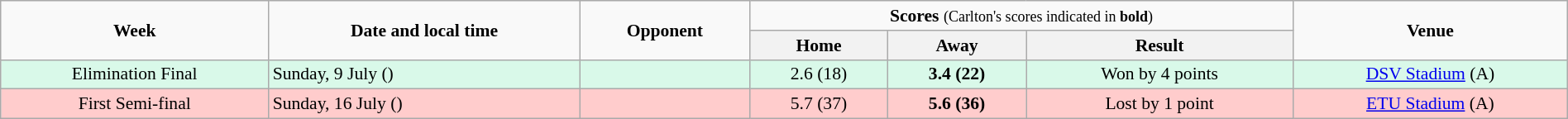<table class="wikitable" style="font-size:90%; text-align:center; width: 100%; margin-left: auto; margin-right: auto;">
<tr>
<td rowspan=2><strong>Week</strong></td>
<td rowspan=2><strong>Date and local time</strong></td>
<td rowspan=2><strong>Opponent</strong></td>
<td colspan=3><strong>Scores</strong> <small>(Carlton's scores indicated in <strong>bold</strong>)</small></td>
<td rowspan=2><strong>Venue</strong></td>
</tr>
<tr>
<th>Home</th>
<th>Away</th>
<th>Result</th>
</tr>
<tr style="background:#d9f9e9;">
<td>Elimination Final</td>
<td align=left>Sunday, 9 July ()</td>
<td align=left></td>
<td>2.6 (18)</td>
<td><strong>3.4 (22)</strong></td>
<td>Won by 4 points</td>
<td><a href='#'>DSV Stadium</a> (A)</td>
</tr>
<tr style="background:#fcc;">
<td>First Semi-final</td>
<td align=left>Sunday, 16 July ()</td>
<td align=left></td>
<td>5.7 (37)</td>
<td><strong>5.6 (36)</strong></td>
<td>Lost by 1 point</td>
<td><a href='#'>ETU Stadium</a> (A)</td>
</tr>
</table>
